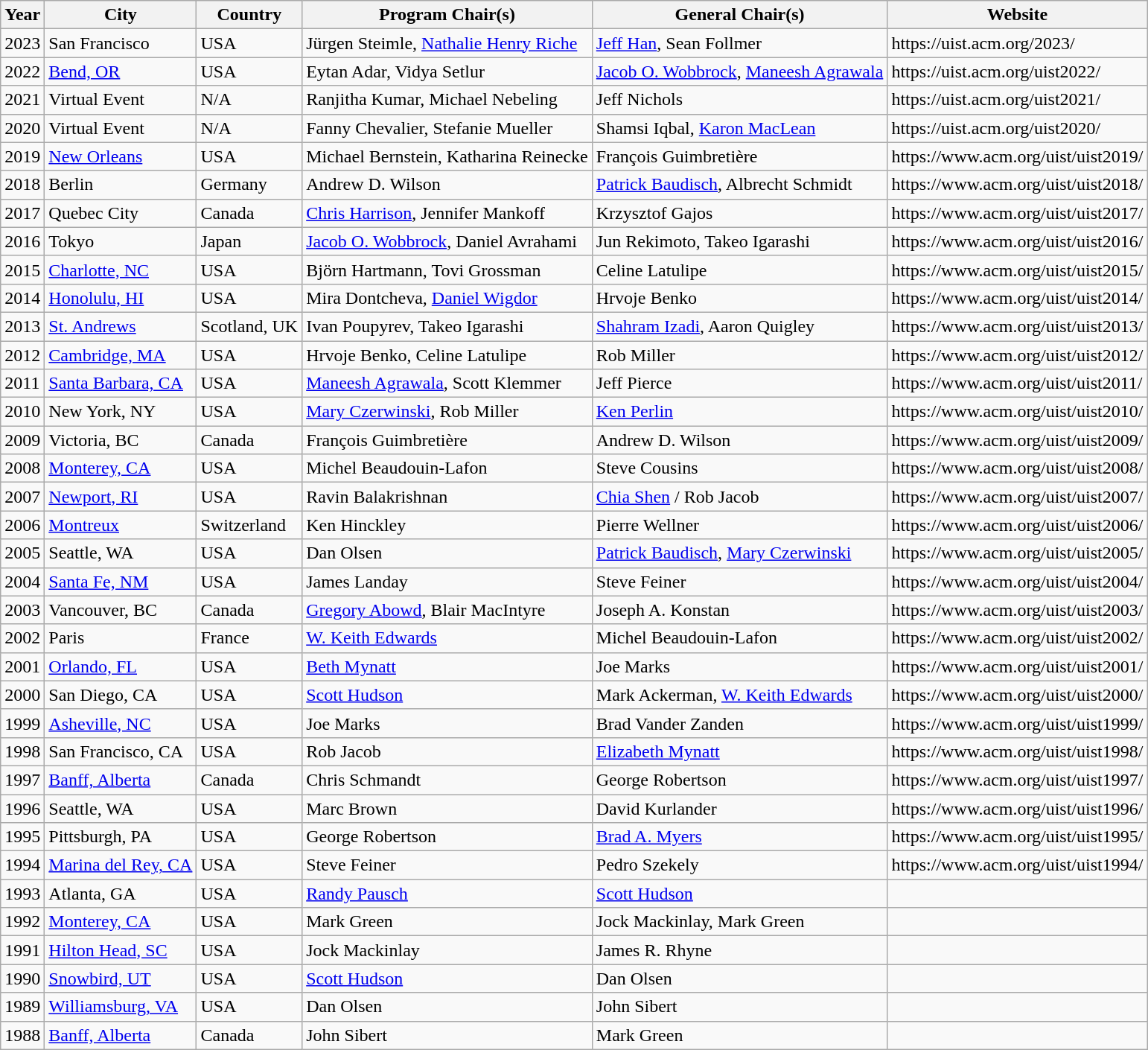<table class="wikitable">
<tr>
<th>Year</th>
<th>City</th>
<th>Country</th>
<th>Program Chair(s)</th>
<th>General Chair(s)</th>
<th>Website</th>
</tr>
<tr>
<td>2023</td>
<td>San Francisco</td>
<td>USA</td>
<td>Jürgen Steimle, <a href='#'>Nathalie Henry Riche</a></td>
<td><a href='#'>Jeff Han</a>, Sean Follmer</td>
<td>https://uist.acm.org/2023/</td>
</tr>
<tr>
<td>2022</td>
<td><a href='#'>Bend, OR</a></td>
<td>USA</td>
<td>Eytan Adar, Vidya Setlur</td>
<td><a href='#'>Jacob O. Wobbrock</a>, <a href='#'>Maneesh Agrawala</a></td>
<td>https://uist.acm.org/uist2022/</td>
</tr>
<tr>
<td>2021</td>
<td>Virtual Event</td>
<td>N/A</td>
<td>Ranjitha Kumar, Michael Nebeling</td>
<td>Jeff Nichols</td>
<td>https://uist.acm.org/uist2021/</td>
</tr>
<tr>
<td>2020</td>
<td>Virtual Event</td>
<td>N/A</td>
<td>Fanny Chevalier, Stefanie Mueller</td>
<td>Shamsi Iqbal, <a href='#'>Karon MacLean</a></td>
<td>https://uist.acm.org/uist2020/</td>
</tr>
<tr>
<td>2019</td>
<td><a href='#'>New Orleans</a></td>
<td>USA</td>
<td>Michael Bernstein, Katharina Reinecke</td>
<td>François Guimbretière</td>
<td>https://www.acm.org/uist/uist2019/</td>
</tr>
<tr>
<td>2018</td>
<td>Berlin</td>
<td>Germany</td>
<td>Andrew D. Wilson</td>
<td><a href='#'>Patrick Baudisch</a>, Albrecht Schmidt</td>
<td>https://www.acm.org/uist/uist2018/</td>
</tr>
<tr>
<td>2017</td>
<td>Quebec City</td>
<td>Canada</td>
<td><a href='#'>Chris Harrison</a>, Jennifer Mankoff</td>
<td>Krzysztof Gajos</td>
<td>https://www.acm.org/uist/uist2017/</td>
</tr>
<tr>
<td>2016</td>
<td>Tokyo</td>
<td>Japan</td>
<td><a href='#'>Jacob O. Wobbrock</a>, Daniel Avrahami</td>
<td>Jun Rekimoto, Takeo Igarashi</td>
<td>https://www.acm.org/uist/uist2016/</td>
</tr>
<tr>
<td>2015</td>
<td><a href='#'>Charlotte, NC</a></td>
<td>USA</td>
<td>Björn Hartmann, Tovi Grossman</td>
<td>Celine Latulipe</td>
<td>https://www.acm.org/uist/uist2015/</td>
</tr>
<tr>
<td>2014</td>
<td><a href='#'>Honolulu, HI</a></td>
<td>USA</td>
<td>Mira Dontcheva, <a href='#'>Daniel Wigdor</a></td>
<td>Hrvoje Benko</td>
<td>https://www.acm.org/uist/uist2014/</td>
</tr>
<tr>
<td>2013</td>
<td><a href='#'>St. Andrews</a></td>
<td>Scotland, UK</td>
<td>Ivan Poupyrev, Takeo Igarashi</td>
<td><a href='#'>Shahram Izadi</a>, Aaron Quigley</td>
<td>https://www.acm.org/uist/uist2013/</td>
</tr>
<tr>
<td>2012</td>
<td><a href='#'>Cambridge, MA</a></td>
<td>USA</td>
<td>Hrvoje Benko, Celine Latulipe</td>
<td>Rob Miller</td>
<td>https://www.acm.org/uist/uist2012/</td>
</tr>
<tr>
<td>2011</td>
<td><a href='#'>Santa Barbara, CA</a></td>
<td>USA</td>
<td><a href='#'>Maneesh Agrawala</a>, Scott Klemmer</td>
<td>Jeff Pierce</td>
<td>https://www.acm.org/uist/uist2011/</td>
</tr>
<tr>
<td>2010</td>
<td>New York, NY</td>
<td>USA</td>
<td><a href='#'>Mary Czerwinski</a>, Rob Miller</td>
<td><a href='#'>Ken Perlin</a></td>
<td>https://www.acm.org/uist/uist2010/</td>
</tr>
<tr>
<td>2009</td>
<td>Victoria, BC</td>
<td>Canada</td>
<td>François Guimbretière</td>
<td>Andrew D. Wilson</td>
<td>https://www.acm.org/uist/uist2009/</td>
</tr>
<tr>
<td>2008</td>
<td><a href='#'>Monterey, CA</a></td>
<td>USA</td>
<td>Michel Beaudouin-Lafon</td>
<td>Steve Cousins</td>
<td>https://www.acm.org/uist/uist2008/</td>
</tr>
<tr>
<td>2007</td>
<td><a href='#'>Newport, RI</a></td>
<td>USA</td>
<td>Ravin Balakrishnan</td>
<td><a href='#'>Chia Shen</a> / Rob Jacob</td>
<td>https://www.acm.org/uist/uist2007/</td>
</tr>
<tr>
<td>2006</td>
<td><a href='#'>Montreux</a></td>
<td>Switzerland</td>
<td>Ken Hinckley</td>
<td>Pierre Wellner</td>
<td>https://www.acm.org/uist/uist2006/</td>
</tr>
<tr>
<td>2005</td>
<td>Seattle, WA</td>
<td>USA</td>
<td>Dan Olsen</td>
<td><a href='#'>Patrick Baudisch</a>, <a href='#'>Mary Czerwinski</a></td>
<td>https://www.acm.org/uist/uist2005/</td>
</tr>
<tr>
<td>2004</td>
<td><a href='#'>Santa Fe, NM</a></td>
<td>USA</td>
<td>James Landay</td>
<td>Steve Feiner</td>
<td>https://www.acm.org/uist/uist2004/</td>
</tr>
<tr>
<td>2003</td>
<td>Vancouver, BC</td>
<td>Canada</td>
<td><a href='#'>Gregory Abowd</a>, Blair MacIntyre</td>
<td>Joseph A. Konstan</td>
<td>https://www.acm.org/uist/uist2003/</td>
</tr>
<tr>
<td>2002</td>
<td>Paris</td>
<td>France</td>
<td><a href='#'>W. Keith Edwards</a></td>
<td>Michel Beaudouin-Lafon</td>
<td>https://www.acm.org/uist/uist2002/</td>
</tr>
<tr>
<td>2001</td>
<td><a href='#'>Orlando, FL</a></td>
<td>USA</td>
<td><a href='#'>Beth Mynatt</a></td>
<td>Joe Marks</td>
<td>https://www.acm.org/uist/uist2001/</td>
</tr>
<tr>
<td>2000</td>
<td>San Diego, CA</td>
<td>USA</td>
<td><a href='#'>Scott Hudson</a></td>
<td>Mark Ackerman, <a href='#'>W. Keith Edwards</a></td>
<td>https://www.acm.org/uist/uist2000/</td>
</tr>
<tr>
<td>1999</td>
<td><a href='#'>Asheville, NC</a></td>
<td>USA</td>
<td>Joe Marks</td>
<td>Brad Vander Zanden</td>
<td>https://www.acm.org/uist/uist1999/</td>
</tr>
<tr>
<td>1998</td>
<td>San Francisco, CA</td>
<td>USA</td>
<td>Rob Jacob</td>
<td><a href='#'>Elizabeth Mynatt</a></td>
<td>https://www.acm.org/uist/uist1998/</td>
</tr>
<tr>
<td>1997</td>
<td><a href='#'>Banff, Alberta</a></td>
<td>Canada</td>
<td>Chris Schmandt</td>
<td>George Robertson</td>
<td>https://www.acm.org/uist/uist1997/</td>
</tr>
<tr>
<td>1996</td>
<td>Seattle, WA</td>
<td>USA</td>
<td>Marc Brown</td>
<td>David Kurlander</td>
<td>https://www.acm.org/uist/uist1996/</td>
</tr>
<tr>
<td>1995</td>
<td>Pittsburgh, PA</td>
<td>USA</td>
<td>George Robertson</td>
<td><a href='#'>Brad A. Myers</a></td>
<td>https://www.acm.org/uist/uist1995/</td>
</tr>
<tr>
<td>1994</td>
<td><a href='#'>Marina del Rey, CA</a></td>
<td>USA</td>
<td>Steve Feiner</td>
<td>Pedro Szekely</td>
<td>https://www.acm.org/uist/uist1994/</td>
</tr>
<tr>
<td>1993</td>
<td>Atlanta, GA</td>
<td>USA</td>
<td><a href='#'>Randy Pausch</a></td>
<td><a href='#'>Scott Hudson</a></td>
<td></td>
</tr>
<tr>
<td>1992</td>
<td><a href='#'>Monterey, CA</a></td>
<td>USA</td>
<td>Mark Green</td>
<td>Jock Mackinlay, Mark Green</td>
<td></td>
</tr>
<tr>
<td>1991</td>
<td><a href='#'>Hilton Head, SC</a></td>
<td>USA</td>
<td>Jock Mackinlay</td>
<td>James R. Rhyne</td>
<td></td>
</tr>
<tr>
<td>1990</td>
<td><a href='#'>Snowbird, UT</a></td>
<td>USA</td>
<td><a href='#'>Scott Hudson</a></td>
<td>Dan Olsen</td>
<td></td>
</tr>
<tr>
<td>1989</td>
<td><a href='#'>Williamsburg, VA</a></td>
<td>USA</td>
<td>Dan Olsen</td>
<td>John Sibert</td>
<td></td>
</tr>
<tr>
<td>1988</td>
<td><a href='#'>Banff, Alberta</a></td>
<td>Canada</td>
<td>John Sibert</td>
<td>Mark Green</td>
<td></td>
</tr>
</table>
